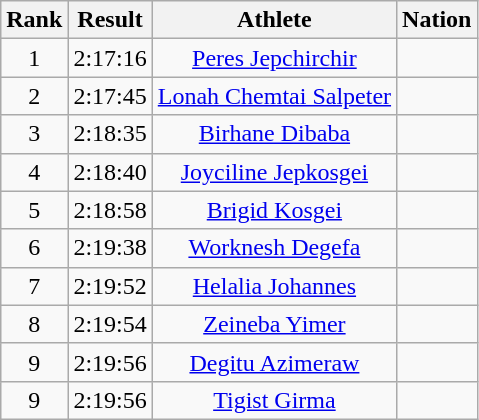<table class="wikitable" style="text-align:center">
<tr>
<th>Rank</th>
<th>Result</th>
<th>Athlete</th>
<th>Nation</th>
</tr>
<tr>
<td>1</td>
<td>2:17:16</td>
<td><a href='#'>Peres Jepchirchir</a></td>
<td align=left></td>
</tr>
<tr>
<td>2</td>
<td>2:17:45</td>
<td><a href='#'>Lonah Chemtai Salpeter</a></td>
<td align=left></td>
</tr>
<tr>
<td>3</td>
<td>2:18:35</td>
<td><a href='#'>Birhane Dibaba</a></td>
<td align=left></td>
</tr>
<tr>
<td>4</td>
<td>2:18:40</td>
<td><a href='#'>Joyciline Jepkosgei</a></td>
<td align=left></td>
</tr>
<tr>
<td>5</td>
<td>2:18:58</td>
<td><a href='#'>Brigid Kosgei</a></td>
<td align=left></td>
</tr>
<tr>
<td>6</td>
<td>2:19:38</td>
<td><a href='#'>Worknesh Degefa</a></td>
<td align=left></td>
</tr>
<tr>
<td>7</td>
<td>2:19:52</td>
<td><a href='#'>Helalia Johannes</a></td>
<td align=left></td>
</tr>
<tr>
<td>8</td>
<td>2:19:54</td>
<td><a href='#'>Zeineba Yimer</a></td>
<td align=left></td>
</tr>
<tr>
<td>9</td>
<td>2:19:56</td>
<td><a href='#'>Degitu Azimeraw</a></td>
<td align=left></td>
</tr>
<tr>
<td>9</td>
<td>2:19:56</td>
<td><a href='#'>Tigist Girma</a></td>
<td align=left></td>
</tr>
</table>
